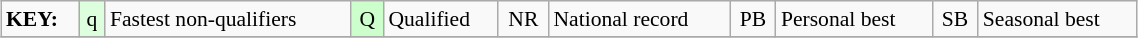<table class="wikitable" style="margin:0.5em auto; font-size:90%;position:relative;" width=60%>
<tr>
<td><strong>KEY:</strong></td>
<td bgcolor=ddffdd align=center>q</td>
<td>Fastest non-qualifiers</td>
<td bgcolor=ccffcc align=center>Q</td>
<td>Qualified</td>
<td align=center>NR</td>
<td>National record</td>
<td align=center>PB</td>
<td>Personal best</td>
<td align=center>SB</td>
<td>Seasonal best</td>
</tr>
<tr>
</tr>
</table>
